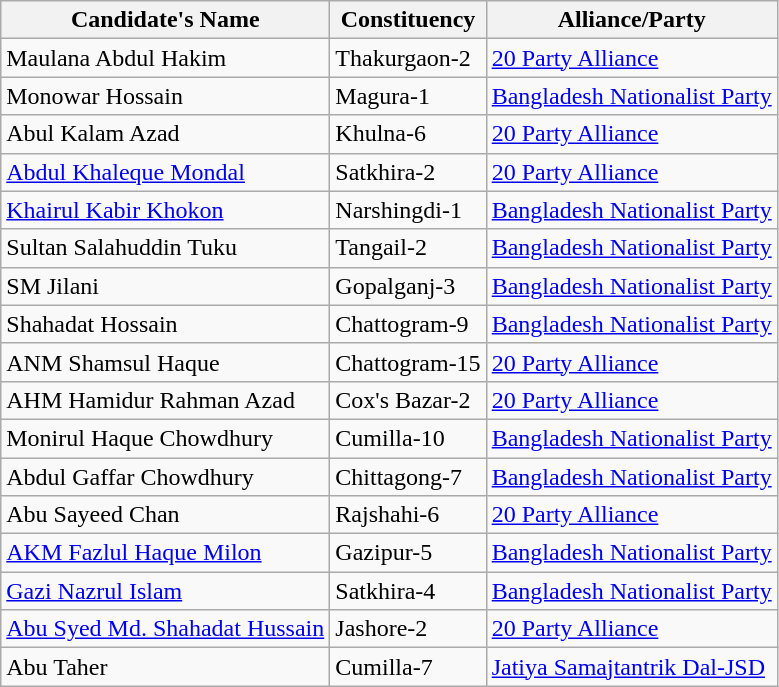<table class="wikitable">
<tr>
<th>Candidate's Name</th>
<th>Constituency</th>
<th>Alliance/Party</th>
</tr>
<tr>
<td>Maulana Abdul Hakim</td>
<td>Thakurgaon-2</td>
<td><a href='#'>20 Party Alliance</a></td>
</tr>
<tr>
<td>Monowar Hossain</td>
<td>Magura-1</td>
<td><a href='#'>Bangladesh Nationalist Party</a></td>
</tr>
<tr>
<td>Abul Kalam Azad</td>
<td>Khulna-6</td>
<td><a href='#'>20 Party Alliance</a></td>
</tr>
<tr>
<td><a href='#'>Abdul Khaleque Mondal</a></td>
<td>Satkhira-2</td>
<td><a href='#'>20 Party Alliance</a></td>
</tr>
<tr>
<td><a href='#'>Khairul Kabir Khokon</a></td>
<td>Narshingdi-1</td>
<td><a href='#'>Bangladesh Nationalist Party</a></td>
</tr>
<tr>
<td>Sultan Salahuddin Tuku</td>
<td>Tangail-2</td>
<td><a href='#'>Bangladesh Nationalist Party</a></td>
</tr>
<tr>
<td>SM Jilani</td>
<td>Gopalganj-3</td>
<td><a href='#'>Bangladesh Nationalist Party</a></td>
</tr>
<tr>
<td>Shahadat Hossain</td>
<td>Chattogram-9</td>
<td><a href='#'>Bangladesh Nationalist Party</a></td>
</tr>
<tr>
<td>ANM Shamsul Haque</td>
<td>Chattogram-15</td>
<td><a href='#'>20 Party Alliance</a></td>
</tr>
<tr>
<td>AHM Hamidur Rahman Azad</td>
<td>Cox's Bazar-2</td>
<td><a href='#'>20 Party Alliance</a></td>
</tr>
<tr>
<td>Monirul Haque Chowdhury</td>
<td>Cumilla-10</td>
<td><a href='#'>Bangladesh Nationalist Party</a></td>
</tr>
<tr>
<td>Abdul Gaffar Chowdhury</td>
<td>Chittagong-7</td>
<td><a href='#'>Bangladesh Nationalist Party</a></td>
</tr>
<tr>
<td>Abu Sayeed Chan</td>
<td>Rajshahi-6</td>
<td><a href='#'>20 Party Alliance</a></td>
</tr>
<tr>
<td><a href='#'>AKM Fazlul Haque Milon</a></td>
<td>Gazipur-5</td>
<td><a href='#'>Bangladesh Nationalist Party</a></td>
</tr>
<tr>
<td><a href='#'>Gazi Nazrul Islam</a></td>
<td>Satkhira-4</td>
<td><a href='#'>Bangladesh Nationalist Party</a></td>
</tr>
<tr>
<td><a href='#'>Abu Syed Md. Shahadat Hussain</a></td>
<td>Jashore-2</td>
<td><a href='#'>20 Party Alliance</a></td>
</tr>
<tr>
<td>Abu Taher</td>
<td>Cumilla-7</td>
<td><a href='#'>Jatiya Samajtantrik Dal-JSD</a></td>
</tr>
</table>
